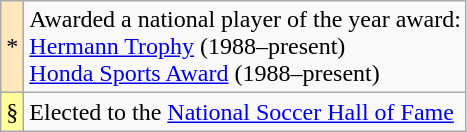<table class="wikitable">
<tr>
<td style="background-color:#FFE6BD">*</td>
<td>Awarded a national player of the year award:<br><a href='#'>Hermann Trophy</a> (1988–present)<br><a href='#'>Honda Sports Award</a> (1988–present)</td>
</tr>
<tr>
<td style="background-color:#FFFF99">§</td>
<td>Elected to the <a href='#'>National Soccer Hall of Fame</a></td>
</tr>
</table>
